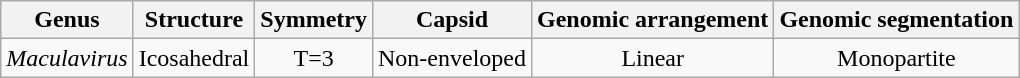<table class="wikitable sortable" style="text-align:center">
<tr>
<th>Genus</th>
<th>Structure</th>
<th>Symmetry</th>
<th>Capsid</th>
<th>Genomic arrangement</th>
<th>Genomic segmentation</th>
</tr>
<tr>
<td><em>Maculavirus</em></td>
<td>Icosahedral</td>
<td>T=3</td>
<td>Non-enveloped</td>
<td>Linear</td>
<td>Monopartite</td>
</tr>
</table>
